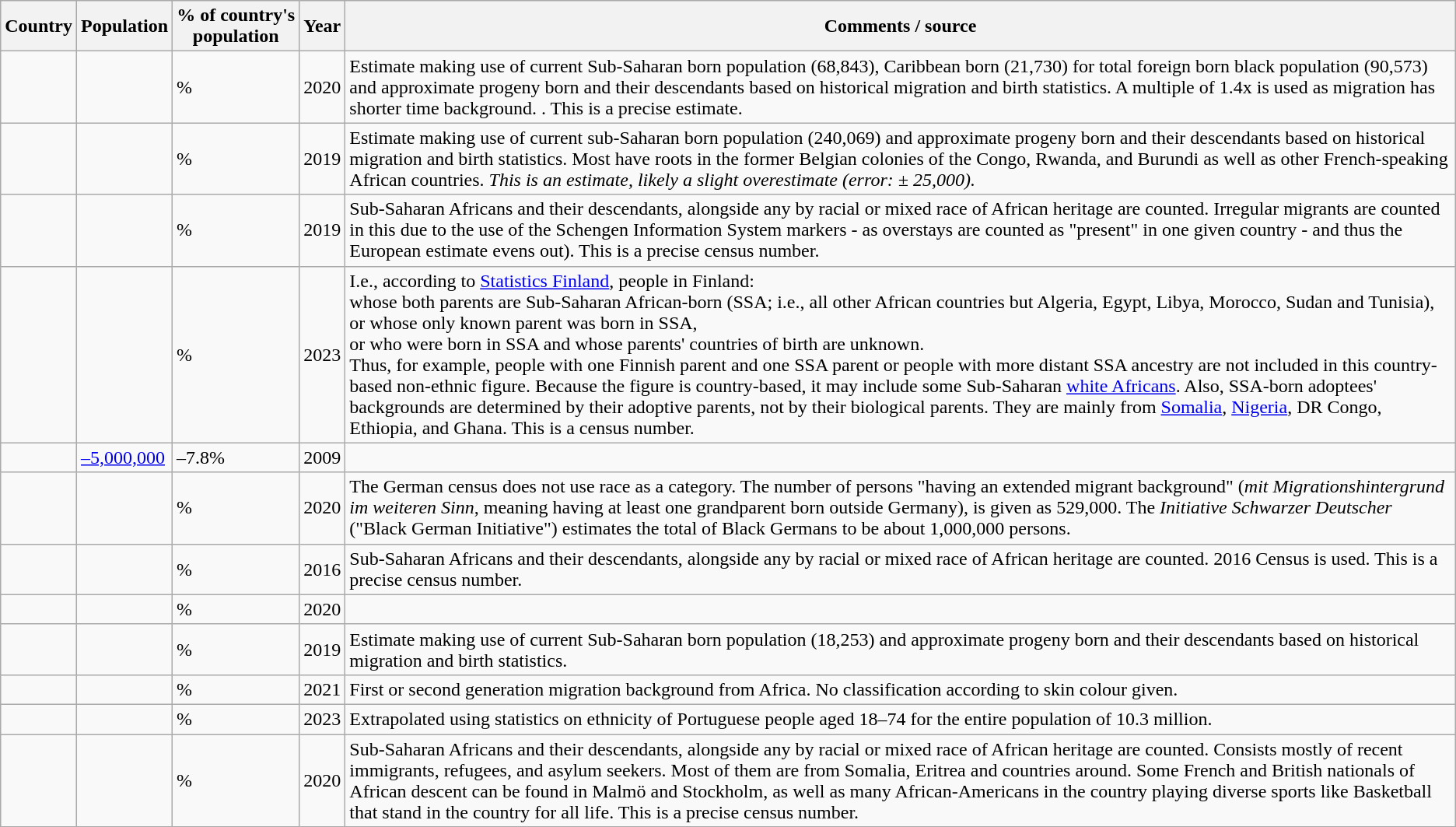<table class="wikitable sortable">
<tr>
<th>Country</th>
<th>Population</th>
<th>% of country's population</th>
<th>Year</th>
<th class="unsortable">Comments / source</th>
</tr>
<tr>
<td></td>
<td><a href='#'></a></td>
<td>%</td>
<td>2020</td>
<td>Estimate making use of current Sub-Saharan born population (68,843), Caribbean born (21,730) for total foreign born black population (90,573) and approximate progeny born and their descendants based on historical migration and birth statistics. A multiple of 1.4x is used as migration has shorter time background. . This is a precise estimate.</td>
</tr>
<tr>
<td></td>
<td><a href='#'></a></td>
<td>%</td>
<td>2019</td>
<td>Estimate making use of current sub-Saharan born population (240,069) and approximate progeny born and their descendants based on historical migration and birth statistics. Most have roots in the former Belgian colonies of the Congo, Rwanda, and Burundi as well as other French-speaking African countries. <em>This is an estimate, likely a slight overestimate (error: ± 25,000).</em></td>
</tr>
<tr>
<td></td>
<td></td>
<td>%</td>
<td>2019</td>
<td>Sub-Saharan Africans and their descendants, alongside any by racial or mixed race of African heritage are counted. Irregular migrants are counted in this due to the use of the Schengen Information System markers - as overstays are counted as "present" in one given country - and thus the European estimate evens out). This is a precise census number.</td>
</tr>
<tr>
<td></td>
<td><a href='#'></a></td>
<td>%</td>
<td>2023</td>
<td>I.e., according to <a href='#'>Statistics Finland</a>, people in Finland:<br> whose both parents are Sub-Saharan African-born (SSA; i.e., all other African countries but Algeria, Egypt, Libya, Morocco, Sudan and Tunisia),<br> or whose only known parent was born in SSA,<br> or who were born in SSA and whose parents' countries of birth are unknown.<br>Thus, for example, people with one Finnish parent and one SSA parent or people with more distant SSA ancestry are not included in this country-based non-ethnic figure. Because the figure is country-based, it may include some Sub-Saharan <a href='#'>white Africans</a>. Also, SSA-born adoptees' backgrounds are determined by their adoptive parents, not by their biological parents. They are mainly from <a href='#'>Somalia</a>, <a href='#'>Nigeria</a>, DR Congo, Ethiopia, and Ghana. This is a census number.</td>
</tr>
<tr>
<td></td>
<td><a href='#'>–5,000,000</a></td>
<td>–7.8%</td>
<td>2009</td>
<td></td>
</tr>
<tr>
<td></td>
<td><a href='#'></a></td>
<td>%</td>
<td>2020</td>
<td>The German census does not use race as a category. The number of persons "having an extended migrant background" (<em>mit Migrationshintergrund im weiteren Sinn</em>, meaning having at least one grandparent born outside Germany), is given as 529,000. The <em>Initiative Schwarzer Deutscher</em> ("Black German Initiative") estimates the total of Black Germans to be about 1,000,000 persons.</td>
</tr>
<tr>
<td></td>
<td><a href='#'></a></td>
<td>%</td>
<td>2016</td>
<td>Sub-Saharan Africans and their descendants, alongside any by racial or mixed race of African heritage are counted. 2016 Census is used. This is a precise census number.</td>
</tr>
<tr>
<td></td>
<td><a href='#'></a></td>
<td>%</td>
<td>2020</td>
<td></td>
</tr>
<tr>
<td style="white-space: nowrap;"></td>
<td></td>
<td>%</td>
<td>2019</td>
<td>Estimate making use of current Sub-Saharan born population (18,253) and approximate progeny born and their descendants based on historical migration and birth statistics.</td>
</tr>
<tr>
<td></td>
<td><a href='#'></a></td>
<td>%</td>
<td>2021</td>
<td>First or second generation migration background from Africa. No classification according to skin colour given.</td>
</tr>
<tr>
<td></td>
<td><a href='#'></a></td>
<td>%</td>
<td>2023</td>
<td>Extrapolated using statistics on ethnicity of Portuguese people aged 18–74 for the entire population of 10.3 million.</td>
</tr>
<tr>
<td></td>
<td><a href='#'></a></td>
<td>%</td>
<td>2020</td>
<td>Sub-Saharan Africans and their descendants, alongside any by racial or mixed race of African heritage are counted. Consists mostly of recent immigrants, refugees, and asylum seekers. Most of them are from Somalia, Eritrea and countries around. Some French and British nationals of African descent can be found in Malmö and Stockholm, as well as many African-Americans in the country playing diverse sports like Basketball that stand in the country for all life. This is a precise census number.</td>
</tr>
</table>
